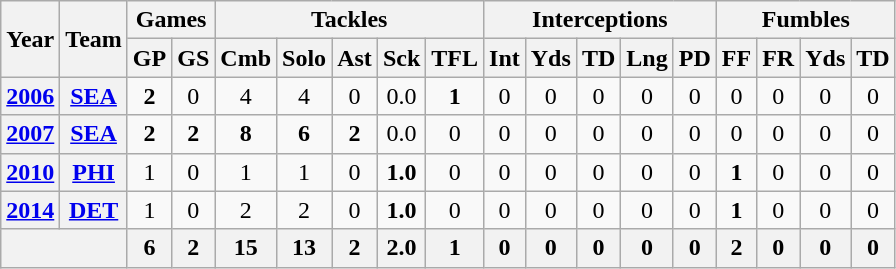<table class="wikitable" style="text-align:center">
<tr>
<th rowspan="2">Year</th>
<th rowspan="2">Team</th>
<th colspan="2">Games</th>
<th colspan="5">Tackles</th>
<th colspan="5">Interceptions</th>
<th colspan="4">Fumbles</th>
</tr>
<tr>
<th>GP</th>
<th>GS</th>
<th>Cmb</th>
<th>Solo</th>
<th>Ast</th>
<th>Sck</th>
<th>TFL</th>
<th>Int</th>
<th>Yds</th>
<th>TD</th>
<th>Lng</th>
<th>PD</th>
<th>FF</th>
<th>FR</th>
<th>Yds</th>
<th>TD</th>
</tr>
<tr>
<th><a href='#'>2006</a></th>
<th><a href='#'>SEA</a></th>
<td><strong>2</strong></td>
<td>0</td>
<td>4</td>
<td>4</td>
<td>0</td>
<td>0.0</td>
<td><strong>1</strong></td>
<td>0</td>
<td>0</td>
<td>0</td>
<td>0</td>
<td>0</td>
<td>0</td>
<td>0</td>
<td>0</td>
<td>0</td>
</tr>
<tr>
<th><a href='#'>2007</a></th>
<th><a href='#'>SEA</a></th>
<td><strong>2</strong></td>
<td><strong>2</strong></td>
<td><strong>8</strong></td>
<td><strong>6</strong></td>
<td><strong>2</strong></td>
<td>0.0</td>
<td>0</td>
<td>0</td>
<td>0</td>
<td>0</td>
<td>0</td>
<td>0</td>
<td>0</td>
<td>0</td>
<td>0</td>
<td>0</td>
</tr>
<tr>
<th><a href='#'>2010</a></th>
<th><a href='#'>PHI</a></th>
<td>1</td>
<td>0</td>
<td>1</td>
<td>1</td>
<td>0</td>
<td><strong>1.0</strong></td>
<td>0</td>
<td>0</td>
<td>0</td>
<td>0</td>
<td>0</td>
<td>0</td>
<td><strong>1</strong></td>
<td>0</td>
<td>0</td>
<td>0</td>
</tr>
<tr>
<th><a href='#'>2014</a></th>
<th><a href='#'>DET</a></th>
<td>1</td>
<td>0</td>
<td>2</td>
<td>2</td>
<td>0</td>
<td><strong>1.0</strong></td>
<td>0</td>
<td>0</td>
<td>0</td>
<td>0</td>
<td>0</td>
<td>0</td>
<td><strong>1</strong></td>
<td>0</td>
<td>0</td>
<td>0</td>
</tr>
<tr>
<th colspan="2"></th>
<th>6</th>
<th>2</th>
<th>15</th>
<th>13</th>
<th>2</th>
<th>2.0</th>
<th>1</th>
<th>0</th>
<th>0</th>
<th>0</th>
<th>0</th>
<th>0</th>
<th>2</th>
<th>0</th>
<th>0</th>
<th>0</th>
</tr>
</table>
